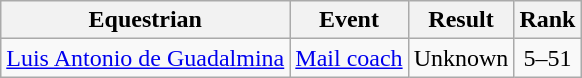<table class=wikitable>
<tr>
<th>Equestrian</th>
<th>Event</th>
<th>Result</th>
<th>Rank</th>
</tr>
<tr align=center>
<td align=left><a href='#'>Luis Antonio de Guadalmina</a></td>
<td><a href='#'>Mail coach</a></td>
<td>Unknown</td>
<td>5–51</td>
</tr>
</table>
